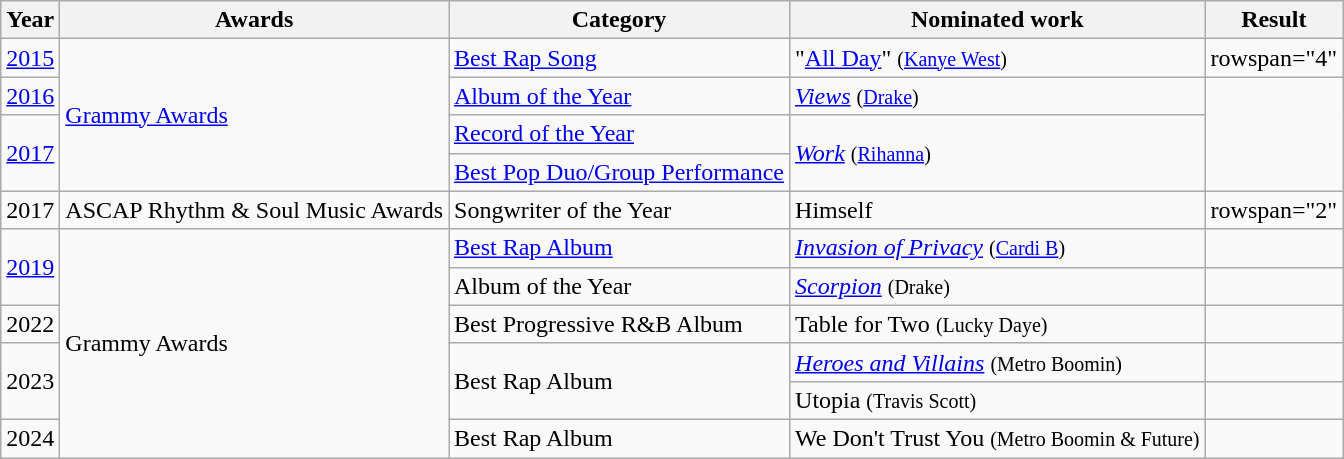<table class="wikitable">
<tr>
<th scope="col">Year</th>
<th scope="col">Awards</th>
<th>Category</th>
<th>Nominated work</th>
<th scope="col">Result</th>
</tr>
<tr>
<td><a href='#'>2015</a></td>
<td rowspan="4"><a href='#'>Grammy Awards</a></td>
<td><a href='#'>Best Rap Song</a></td>
<td>"<a href='#'>All Day</a>" <small>(<a href='#'>Kanye West</a>)</small></td>
<td>rowspan="4" </td>
</tr>
<tr>
<td><a href='#'>2016</a></td>
<td><a href='#'>Album of the Year</a></td>
<td><em><a href='#'>Views</a></em> <small>(<a href='#'>Drake</a>)</small></td>
</tr>
<tr>
<td rowspan="2"><a href='#'>2017</a></td>
<td><a href='#'>Record of the Year</a></td>
<td rowspan="2"><em><a href='#'>Work</a></em> <small>(<a href='#'>Rihanna</a>)</small></td>
</tr>
<tr>
<td><a href='#'>Best Pop Duo/Group Performance</a></td>
</tr>
<tr>
<td>2017</td>
<td>ASCAP Rhythm & Soul Music Awards</td>
<td>Songwriter of the Year</td>
<td>Himself</td>
<td>rowspan="2" </td>
</tr>
<tr>
<td rowspan="2"><a href='#'>2019</a></td>
<td rowspan="6">Grammy Awards</td>
<td><a href='#'>Best Rap Album</a></td>
<td><em><a href='#'>Invasion of Privacy</a></em> <small>(<a href='#'>Cardi B</a>)</small></td>
</tr>
<tr>
<td>Album of the Year</td>
<td><em><a href='#'>Scorpion</a></em> <small>(Drake)</small></td>
<td></td>
</tr>
<tr>
<td>2022</td>
<td>Best Progressive R&B Album</td>
<td>Table for Two <small>(Lucky Daye)</small></td>
<td></td>
</tr>
<tr>
<td rowspan="2">2023</td>
<td rowspan="2">Best Rap Album</td>
<td><em><a href='#'>Heroes and Villains</a></em> <small>(Metro Boomin)</small></td>
<td></td>
</tr>
<tr>
<td>Utopia <small>(Travis Scott)</small></td>
<td></td>
</tr>
<tr>
<td>2024</td>
<td>Best Rap Album</td>
<td>We Don't Trust You <small>(Metro Boomin & Future)</small></td>
<td></td>
</tr>
</table>
